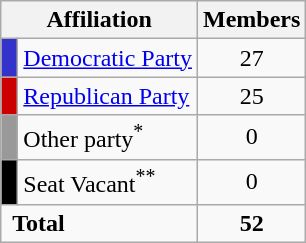<table class="wikitable">
<tr>
<th colspan=2>Affiliation</th>
<th>Members</th>
</tr>
<tr>
<td bgcolor="#3333CC"> </td>
<td><a href='#'>Democratic Party</a></td>
<td align=center>27</td>
</tr>
<tr>
<td bgcolor="#CC0000"> </td>
<td><a href='#'>Republican Party</a></td>
<td align=center>25</td>
</tr>
<tr>
<td bgcolor="#999999"> </td>
<td>Other party<sup>*</sup></td>
<td align=center>0</td>
</tr>
<tr>
<td bgcolor="black"> </td>
<td>Seat Vacant<sup>**</sup></td>
<td align=center>0</td>
</tr>
<tr>
<td colspan=2> <strong>Total</strong></td>
<td align=center><strong>52</strong></td>
</tr>
</table>
